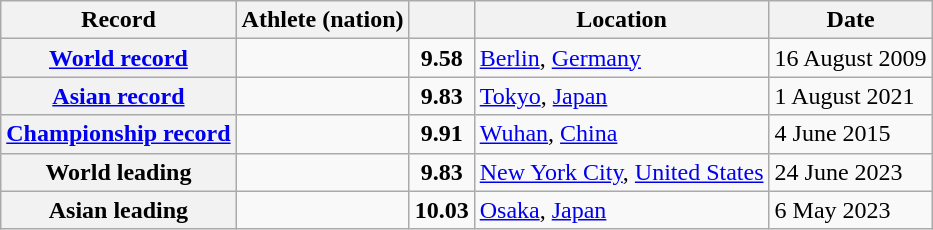<table class="wikitable">
<tr>
<th scope="col">Record</th>
<th scope="col">Athlete (nation)</th>
<th scope="col"></th>
<th scope="col">Location</th>
<th scope="col">Date</th>
</tr>
<tr>
<th scope="row"><a href='#'>World record</a></th>
<td></td>
<td align="center"><strong>9.58</strong></td>
<td><a href='#'>Berlin</a>, <a href='#'>Germany</a></td>
<td>16 August 2009</td>
</tr>
<tr>
<th scope="row"><a href='#'>Asian record</a></th>
<td></td>
<td align="center"><strong>9.83</strong></td>
<td><a href='#'>Tokyo</a>, <a href='#'>Japan</a></td>
<td>1 August 2021</td>
</tr>
<tr>
<th><a href='#'>Championship record</a></th>
<td></td>
<td align="center"><strong>9.91</strong></td>
<td><a href='#'>Wuhan</a>, <a href='#'>China</a></td>
<td>4 June 2015</td>
</tr>
<tr>
<th scope="row">World leading</th>
<td></td>
<td align="center"><strong>9.83</strong></td>
<td><a href='#'>New York City</a>, <a href='#'>United States</a></td>
<td>24 June 2023</td>
</tr>
<tr>
<th scope="row">Asian leading</th>
<td></td>
<td align="center"><strong>10.03</strong></td>
<td><a href='#'>Osaka</a>, <a href='#'>Japan</a></td>
<td>6 May 2023</td>
</tr>
</table>
